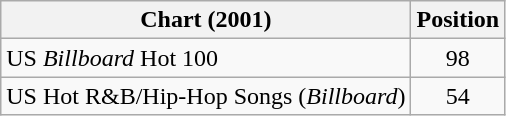<table class="wikitable sortable">
<tr>
<th>Chart (2001)</th>
<th>Position</th>
</tr>
<tr>
<td>US <em>Billboard</em> Hot 100</td>
<td align="center">98</td>
</tr>
<tr>
<td>US Hot R&B/Hip-Hop Songs (<em>Billboard</em>)</td>
<td align="center">54</td>
</tr>
</table>
